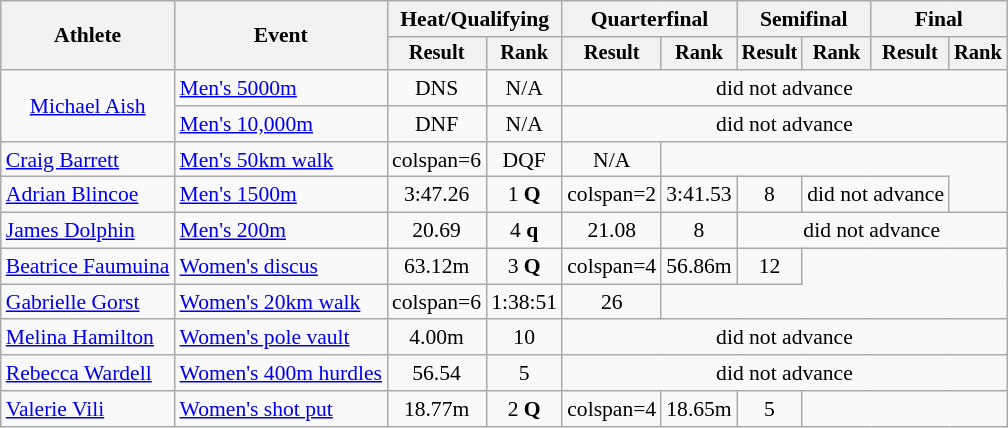<table class=wikitable style=font-size:90%;text-align:center>
<tr>
<th rowspan=2>Athlete</th>
<th rowspan=2>Event</th>
<th colspan=2>Heat/Qualifying</th>
<th colspan=2>Quarterfinal</th>
<th colspan=2>Semifinal</th>
<th colspan=2>Final</th>
</tr>
<tr style=font-size:95%>
<th>Result</th>
<th>Rank</th>
<th>Result</th>
<th>Rank</th>
<th>Result</th>
<th>Rank</th>
<th>Result</th>
<th>Rank</th>
</tr>
<tr>
<td rowspan=2><a href='#'>Michael Aish</a></td>
<td align=left><a href='#'>Men's 5000m</a></td>
<td>DNS</td>
<td>N/A</td>
<td colspan=6>did not advance</td>
</tr>
<tr>
<td align=left><a href='#'>Men's 10,000m</a></td>
<td>DNF</td>
<td>N/A</td>
<td colspan=6>did not advance</td>
</tr>
<tr>
<td align=left><a href='#'>Craig Barrett</a></td>
<td align=left><a href='#'>Men's 50km walk</a></td>
<td>colspan=6 </td>
<td>DQF</td>
<td>N/A</td>
</tr>
<tr>
<td align=left><a href='#'>Adrian Blincoe</a></td>
<td align=left><a href='#'>Men's 1500m</a></td>
<td>3:47.26</td>
<td>1 <strong>Q</strong></td>
<td>colspan=2 </td>
<td>3:41.53</td>
<td>8</td>
<td colspan=2>did not advance</td>
</tr>
<tr>
<td align=left><a href='#'>James Dolphin</a></td>
<td align=left><a href='#'>Men's 200m</a></td>
<td>20.69</td>
<td>4 <strong>q</strong></td>
<td>21.08</td>
<td>8</td>
<td colspan=4>did not advance</td>
</tr>
<tr>
<td align=left><a href='#'>Beatrice Faumuina</a></td>
<td align=left><a href='#'>Women's discus</a></td>
<td>63.12m</td>
<td>3 <strong>Q</strong></td>
<td>colspan=4 </td>
<td>56.86m</td>
<td>12</td>
</tr>
<tr>
<td align=left><a href='#'>Gabrielle Gorst</a></td>
<td align=left><a href='#'>Women's 20km walk</a></td>
<td>colspan=6 </td>
<td>1:38:51</td>
<td>26</td>
</tr>
<tr>
<td align=left><a href='#'>Melina Hamilton</a></td>
<td align=left><a href='#'>Women's pole vault</a></td>
<td>4.00m</td>
<td>10</td>
<td colspan=6>did not advance</td>
</tr>
<tr>
<td align=left><a href='#'>Rebecca Wardell</a></td>
<td align=left><a href='#'>Women's 400m hurdles</a></td>
<td>56.54</td>
<td>5</td>
<td colspan=6>did not advance</td>
</tr>
<tr>
<td align=left><a href='#'>Valerie Vili</a></td>
<td align=left><a href='#'>Women's shot put</a></td>
<td>18.77m</td>
<td>2 <strong>Q</strong></td>
<td>colspan=4 </td>
<td>18.65m</td>
<td>5</td>
</tr>
</table>
